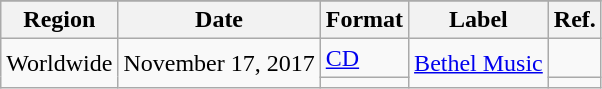<table class="wikitable plainrowheaders">
<tr>
</tr>
<tr>
<th scope="col">Region</th>
<th scope="col">Date</th>
<th scope="col">Format</th>
<th scope="col">Label</th>
<th scope="col">Ref.</th>
</tr>
<tr>
<td rowspan="2">Worldwide</td>
<td rowspan="2">November 17, 2017</td>
<td><a href='#'>CD</a></td>
<td rowspan="2"><a href='#'>Bethel Music</a></td>
<td></td>
</tr>
<tr>
<td></td>
<td></td>
</tr>
</table>
